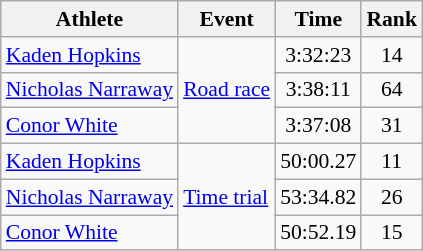<table class=wikitable style="font-size:90%;">
<tr>
<th>Athlete</th>
<th>Event</th>
<th>Time</th>
<th>Rank</th>
</tr>
<tr align=center>
<td align=left><a href='#'>Kaden Hopkins</a></td>
<td align=left rowspan=3><a href='#'>Road race</a></td>
<td>3:32:23</td>
<td>14</td>
</tr>
<tr align=center>
<td align=left><a href='#'>Nicholas Narraway</a></td>
<td>3:38:11</td>
<td>64</td>
</tr>
<tr align=center>
<td align=left><a href='#'>Conor White</a></td>
<td>3:37:08</td>
<td>31</td>
</tr>
<tr align=center>
<td align=left><a href='#'>Kaden Hopkins</a></td>
<td align=left rowspan=3><a href='#'>Time trial</a></td>
<td>50:00.27</td>
<td>11</td>
</tr>
<tr align=center>
<td align=left><a href='#'>Nicholas Narraway</a></td>
<td>53:34.82</td>
<td>26</td>
</tr>
<tr align=center>
<td align=left><a href='#'>Conor White</a></td>
<td>50:52.19</td>
<td>15</td>
</tr>
</table>
